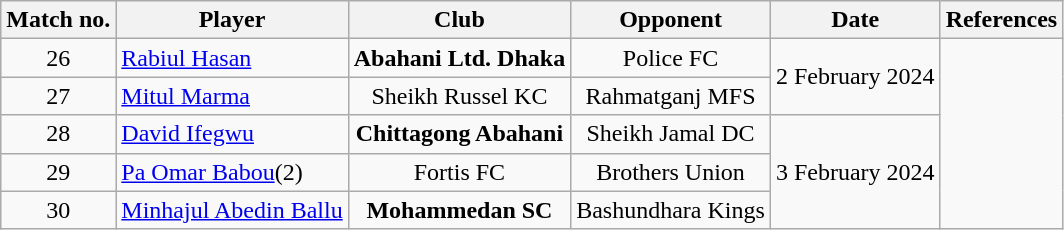<table class="wikitable" style="text-align:center">
<tr>
<th>Match no.</th>
<th>Player</th>
<th>Club</th>
<th>Opponent</th>
<th>Date</th>
<th><strong>References</strong></th>
</tr>
<tr>
<td>26</td>
<td align="left"> <a href='#'>Rabiul Hasan</a></td>
<td><strong>Abahani Ltd. Dhaka</strong></td>
<td>Police FC</td>
<td rowspan="2">2 February 2024</td>
<td rowspan="5"></td>
</tr>
<tr>
<td>27</td>
<td align="left"> <a href='#'>Mitul Marma</a></td>
<td>Sheikh Russel KC</td>
<td>Rahmatganj MFS</td>
</tr>
<tr>
<td>28</td>
<td align="left"> <a href='#'>David Ifegwu</a></td>
<td><strong>Chittagong Abahani</strong></td>
<td>Sheikh Jamal DC</td>
<td rowspan="3">3 February 2024</td>
</tr>
<tr>
<td>29</td>
<td align="left"> <a href='#'>Pa Omar Babou</a>(2)</td>
<td>Fortis FC</td>
<td>Brothers Union</td>
</tr>
<tr>
<td>30</td>
<td align="left"> <a href='#'>Minhajul Abedin Ballu</a></td>
<td><strong>Mohammedan SC</strong></td>
<td>Bashundhara Kings</td>
</tr>
</table>
